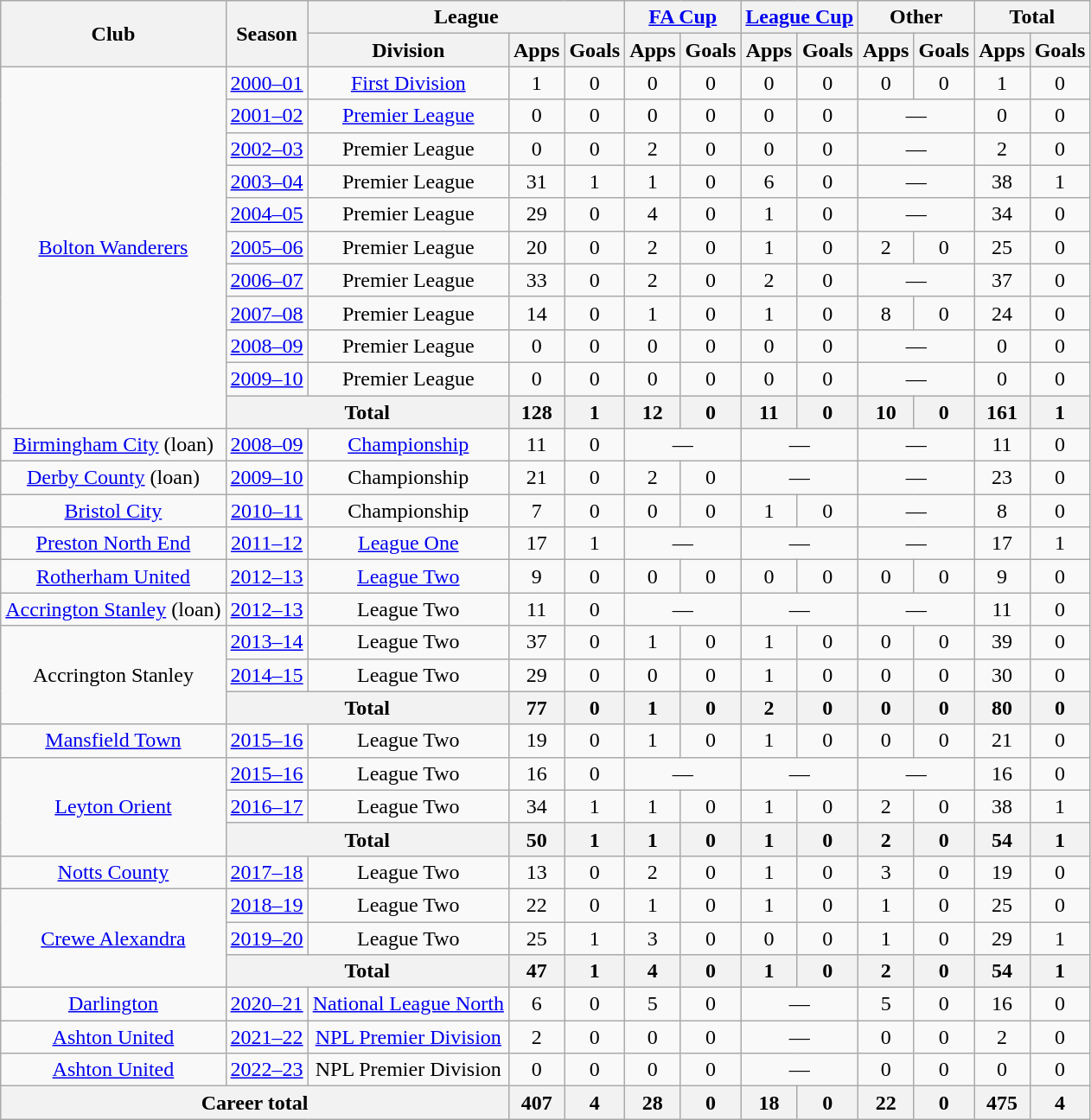<table class="wikitable" style="text-align:center">
<tr>
<th rowspan=2>Club</th>
<th rowspan=2>Season</th>
<th colspan=3>League</th>
<th colspan=2><a href='#'>FA Cup</a></th>
<th colspan=2><a href='#'>League Cup</a></th>
<th colspan=2>Other</th>
<th colspan=2>Total</th>
</tr>
<tr>
<th>Division</th>
<th>Apps</th>
<th>Goals</th>
<th>Apps</th>
<th>Goals</th>
<th>Apps</th>
<th>Goals</th>
<th>Apps</th>
<th>Goals</th>
<th>Apps</th>
<th>Goals</th>
</tr>
<tr>
<td rowspan=11><a href='#'>Bolton Wanderers</a></td>
<td><a href='#'>2000–01</a></td>
<td><a href='#'>First Division</a></td>
<td>1</td>
<td>0</td>
<td>0</td>
<td>0</td>
<td>0</td>
<td>0</td>
<td>0</td>
<td>0</td>
<td>1</td>
<td>0</td>
</tr>
<tr>
<td><a href='#'>2001–02</a></td>
<td><a href='#'>Premier League</a></td>
<td>0</td>
<td>0</td>
<td>0</td>
<td>0</td>
<td>0</td>
<td>0</td>
<td colspan=2>—</td>
<td>0</td>
<td>0</td>
</tr>
<tr>
<td><a href='#'>2002–03</a></td>
<td>Premier League</td>
<td>0</td>
<td>0</td>
<td>2</td>
<td>0</td>
<td>0</td>
<td>0</td>
<td colspan=2>—</td>
<td>2</td>
<td>0</td>
</tr>
<tr>
<td><a href='#'>2003–04</a></td>
<td>Premier League</td>
<td>31</td>
<td>1</td>
<td>1</td>
<td>0</td>
<td>6</td>
<td>0</td>
<td colspan=2>—</td>
<td>38</td>
<td>1</td>
</tr>
<tr>
<td><a href='#'>2004–05</a></td>
<td>Premier League</td>
<td>29</td>
<td>0</td>
<td>4</td>
<td>0</td>
<td>1</td>
<td>0</td>
<td colspan=2>—</td>
<td>34</td>
<td>0</td>
</tr>
<tr>
<td><a href='#'>2005–06</a></td>
<td>Premier League</td>
<td>20</td>
<td>0</td>
<td>2</td>
<td>0</td>
<td>1</td>
<td>0</td>
<td>2</td>
<td>0</td>
<td>25</td>
<td>0</td>
</tr>
<tr>
<td><a href='#'>2006–07</a></td>
<td>Premier League</td>
<td>33</td>
<td>0</td>
<td>2</td>
<td>0</td>
<td>2</td>
<td>0</td>
<td colspan=2>—</td>
<td>37</td>
<td>0</td>
</tr>
<tr>
<td><a href='#'>2007–08</a></td>
<td>Premier League</td>
<td>14</td>
<td>0</td>
<td>1</td>
<td>0</td>
<td>1</td>
<td>0</td>
<td>8</td>
<td>0</td>
<td>24</td>
<td>0</td>
</tr>
<tr>
<td><a href='#'>2008–09</a></td>
<td>Premier League</td>
<td>0</td>
<td>0</td>
<td>0</td>
<td>0</td>
<td>0</td>
<td>0</td>
<td colspan=2>—</td>
<td>0</td>
<td>0</td>
</tr>
<tr>
<td><a href='#'>2009–10</a></td>
<td>Premier League</td>
<td>0</td>
<td>0</td>
<td>0</td>
<td>0</td>
<td>0</td>
<td>0</td>
<td colspan=2>—</td>
<td>0</td>
<td>0</td>
</tr>
<tr>
<th colspan=2>Total</th>
<th>128</th>
<th>1</th>
<th>12</th>
<th>0</th>
<th>11</th>
<th>0</th>
<th>10</th>
<th>0</th>
<th>161</th>
<th>1</th>
</tr>
<tr>
<td><a href='#'>Birmingham City</a> (loan)</td>
<td><a href='#'>2008–09</a></td>
<td><a href='#'>Championship</a></td>
<td>11</td>
<td>0</td>
<td colspan=2>—</td>
<td colspan=2>—</td>
<td colspan=2>—</td>
<td>11</td>
<td>0</td>
</tr>
<tr>
<td><a href='#'>Derby County</a> (loan)</td>
<td><a href='#'>2009–10</a></td>
<td>Championship</td>
<td>21</td>
<td>0</td>
<td>2</td>
<td>0</td>
<td colspan=2>—</td>
<td colspan=2>—</td>
<td>23</td>
<td>0</td>
</tr>
<tr>
<td><a href='#'>Bristol City</a></td>
<td><a href='#'>2010–11</a></td>
<td>Championship</td>
<td>7</td>
<td>0</td>
<td>0</td>
<td>0</td>
<td>1</td>
<td>0</td>
<td colspan=2>—</td>
<td>8</td>
<td>0</td>
</tr>
<tr>
<td><a href='#'>Preston North End</a></td>
<td><a href='#'>2011–12</a></td>
<td><a href='#'>League One</a></td>
<td>17</td>
<td>1</td>
<td colspan=2>—</td>
<td colspan=2>—</td>
<td colspan=2>—</td>
<td>17</td>
<td>1</td>
</tr>
<tr>
<td><a href='#'>Rotherham United</a></td>
<td><a href='#'>2012–13</a></td>
<td><a href='#'>League Two</a></td>
<td>9</td>
<td>0</td>
<td>0</td>
<td>0</td>
<td>0</td>
<td>0</td>
<td>0</td>
<td>0</td>
<td>9</td>
<td>0</td>
</tr>
<tr>
<td><a href='#'>Accrington Stanley</a> (loan)</td>
<td><a href='#'>2012–13</a></td>
<td>League Two</td>
<td>11</td>
<td>0</td>
<td colspan=2>—</td>
<td colspan=2>—</td>
<td colspan=2>—</td>
<td>11</td>
<td>0</td>
</tr>
<tr>
<td rowspan=3>Accrington Stanley</td>
<td><a href='#'>2013–14</a></td>
<td>League Two</td>
<td>37</td>
<td>0</td>
<td>1</td>
<td>0</td>
<td>1</td>
<td>0</td>
<td>0</td>
<td>0</td>
<td>39</td>
<td>0</td>
</tr>
<tr>
<td><a href='#'>2014–15</a></td>
<td>League Two</td>
<td>29</td>
<td>0</td>
<td>0</td>
<td>0</td>
<td>1</td>
<td>0</td>
<td>0</td>
<td>0</td>
<td>30</td>
<td>0</td>
</tr>
<tr>
<th colspan=2>Total</th>
<th>77</th>
<th>0</th>
<th>1</th>
<th>0</th>
<th>2</th>
<th>0</th>
<th>0</th>
<th>0</th>
<th>80</th>
<th>0</th>
</tr>
<tr>
<td><a href='#'>Mansfield Town</a></td>
<td><a href='#'>2015–16</a></td>
<td>League Two</td>
<td>19</td>
<td>0</td>
<td>1</td>
<td>0</td>
<td>1</td>
<td>0</td>
<td>0</td>
<td>0</td>
<td>21</td>
<td>0</td>
</tr>
<tr>
<td rowspan=3><a href='#'>Leyton Orient</a></td>
<td><a href='#'>2015–16</a></td>
<td>League Two</td>
<td>16</td>
<td>0</td>
<td colspan=2>—</td>
<td colspan=2>—</td>
<td colspan=2>—</td>
<td>16</td>
<td>0</td>
</tr>
<tr>
<td><a href='#'>2016–17</a></td>
<td>League Two</td>
<td>34</td>
<td>1</td>
<td>1</td>
<td>0</td>
<td>1</td>
<td>0</td>
<td>2</td>
<td>0</td>
<td>38</td>
<td>1</td>
</tr>
<tr>
<th colspan=2>Total</th>
<th>50</th>
<th>1</th>
<th>1</th>
<th>0</th>
<th>1</th>
<th>0</th>
<th>2</th>
<th>0</th>
<th>54</th>
<th>1</th>
</tr>
<tr>
<td><a href='#'>Notts County</a></td>
<td><a href='#'>2017–18</a></td>
<td>League Two</td>
<td>13</td>
<td>0</td>
<td>2</td>
<td>0</td>
<td>1</td>
<td>0</td>
<td>3</td>
<td>0</td>
<td>19</td>
<td>0</td>
</tr>
<tr>
<td rowspan=3><a href='#'>Crewe Alexandra</a></td>
<td><a href='#'>2018–19</a></td>
<td>League Two</td>
<td>22</td>
<td>0</td>
<td>1</td>
<td>0</td>
<td>1</td>
<td>0</td>
<td>1</td>
<td>0</td>
<td>25</td>
<td>0</td>
</tr>
<tr>
<td><a href='#'>2019–20</a></td>
<td>League Two</td>
<td>25</td>
<td>1</td>
<td>3</td>
<td>0</td>
<td>0</td>
<td>0</td>
<td>1</td>
<td>0</td>
<td>29</td>
<td>1</td>
</tr>
<tr>
<th colspan=2>Total</th>
<th>47</th>
<th>1</th>
<th>4</th>
<th>0</th>
<th>1</th>
<th>0</th>
<th>2</th>
<th>0</th>
<th>54</th>
<th>1</th>
</tr>
<tr>
<td><a href='#'>Darlington</a></td>
<td><a href='#'>2020–21</a></td>
<td><a href='#'>National League North</a></td>
<td>6</td>
<td>0</td>
<td>5</td>
<td>0</td>
<td colspan=2>—</td>
<td>5</td>
<td>0</td>
<td>16</td>
<td>0</td>
</tr>
<tr>
<td><a href='#'>Ashton United</a></td>
<td><a href='#'>2021–22</a></td>
<td><a href='#'>NPL Premier Division</a></td>
<td>2</td>
<td>0</td>
<td>0</td>
<td>0</td>
<td colspan=2>—</td>
<td>0</td>
<td>0</td>
<td>2</td>
<td>0</td>
</tr>
<tr>
<td><a href='#'>Ashton United</a></td>
<td><a href='#'>2022–23</a></td>
<td>NPL Premier Division</td>
<td>0</td>
<td>0</td>
<td>0</td>
<td>0</td>
<td colspan=2>—</td>
<td>0</td>
<td>0</td>
<td>0</td>
<td>0</td>
</tr>
<tr>
<th colspan=3>Career total</th>
<th>407</th>
<th>4</th>
<th>28</th>
<th>0</th>
<th>18</th>
<th>0</th>
<th>22</th>
<th>0</th>
<th>475</th>
<th>4</th>
</tr>
</table>
